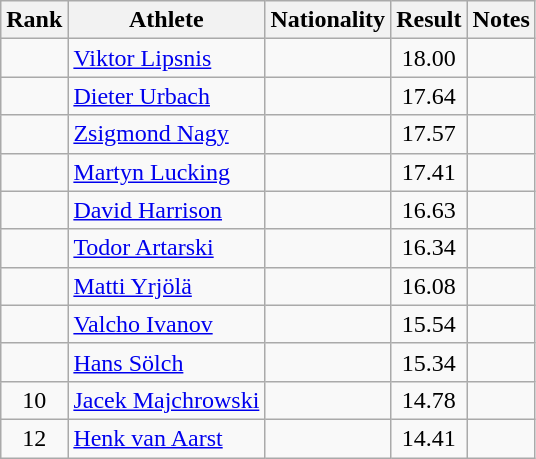<table class="wikitable sortable" style="text-align:center">
<tr>
<th>Rank</th>
<th>Athlete</th>
<th>Nationality</th>
<th>Result</th>
<th>Notes</th>
</tr>
<tr>
<td></td>
<td align=left><a href='#'>Viktor Lipsnis</a></td>
<td align=left></td>
<td>18.00</td>
<td></td>
</tr>
<tr>
<td></td>
<td align=left><a href='#'>Dieter Urbach</a></td>
<td align=left></td>
<td>17.64</td>
<td></td>
</tr>
<tr>
<td></td>
<td align=left><a href='#'>Zsigmond Nagy</a></td>
<td align=left></td>
<td>17.57</td>
<td></td>
</tr>
<tr>
<td></td>
<td align=left><a href='#'>Martyn Lucking</a></td>
<td align=left></td>
<td>17.41</td>
<td></td>
</tr>
<tr>
<td></td>
<td align=left><a href='#'>David Harrison</a></td>
<td align=left></td>
<td>16.63</td>
<td></td>
</tr>
<tr>
<td></td>
<td align=left><a href='#'>Todor Artarski</a></td>
<td align=left></td>
<td>16.34</td>
<td></td>
</tr>
<tr>
<td></td>
<td align=left><a href='#'>Matti Yrjölä</a></td>
<td align=left></td>
<td>16.08</td>
<td></td>
</tr>
<tr>
<td></td>
<td align=left><a href='#'>Valcho Ivanov</a></td>
<td align=left></td>
<td>15.54</td>
<td></td>
</tr>
<tr>
<td></td>
<td align=left><a href='#'>Hans Sölch</a></td>
<td align=left></td>
<td>15.34</td>
<td></td>
</tr>
<tr>
<td>10</td>
<td align=left><a href='#'>Jacek Majchrowski</a></td>
<td align=left></td>
<td>14.78</td>
<td></td>
</tr>
<tr>
<td>12</td>
<td align=left><a href='#'>Henk van Aarst</a></td>
<td align=left></td>
<td>14.41</td>
<td></td>
</tr>
</table>
